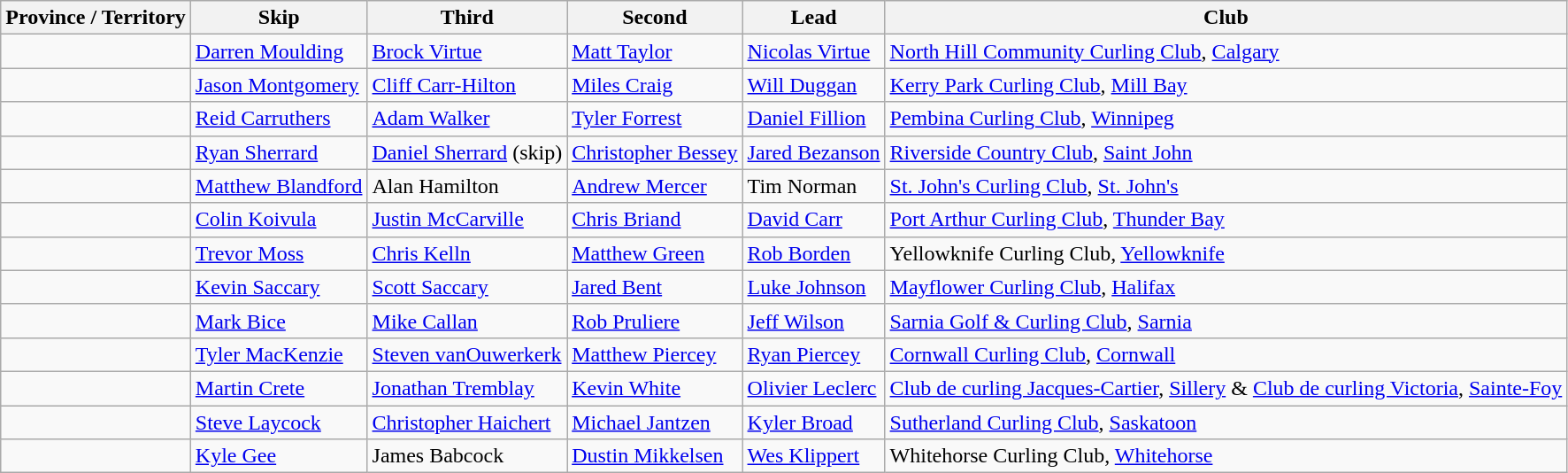<table class="wikitable">
<tr>
<th>Province / Territory</th>
<th>Skip</th>
<th>Third</th>
<th>Second</th>
<th>Lead</th>
<th>Club</th>
</tr>
<tr>
<td></td>
<td><a href='#'>Darren Moulding</a></td>
<td><a href='#'>Brock Virtue</a></td>
<td><a href='#'>Matt Taylor</a></td>
<td><a href='#'>Nicolas Virtue</a></td>
<td><a href='#'>North Hill Community Curling Club</a>, <a href='#'>Calgary</a></td>
</tr>
<tr>
<td></td>
<td><a href='#'>Jason Montgomery</a></td>
<td><a href='#'>Cliff Carr-Hilton</a></td>
<td><a href='#'>Miles Craig</a></td>
<td><a href='#'>Will Duggan</a></td>
<td><a href='#'>Kerry Park Curling Club</a>, <a href='#'>Mill Bay</a></td>
</tr>
<tr>
<td></td>
<td><a href='#'>Reid Carruthers</a></td>
<td><a href='#'>Adam Walker</a></td>
<td><a href='#'>Tyler Forrest</a></td>
<td><a href='#'>Daniel Fillion</a></td>
<td><a href='#'>Pembina Curling Club</a>, <a href='#'>Winnipeg</a></td>
</tr>
<tr>
<td></td>
<td><a href='#'>Ryan Sherrard</a></td>
<td><a href='#'>Daniel Sherrard</a> (skip)</td>
<td><a href='#'>Christopher Bessey</a></td>
<td><a href='#'>Jared Bezanson</a></td>
<td><a href='#'>Riverside Country Club</a>, <a href='#'>Saint John</a></td>
</tr>
<tr>
<td></td>
<td><a href='#'>Matthew Blandford</a></td>
<td>Alan Hamilton</td>
<td><a href='#'>Andrew Mercer</a></td>
<td>Tim Norman</td>
<td><a href='#'>St. John's Curling Club</a>, <a href='#'>St. John's</a></td>
</tr>
<tr>
<td></td>
<td><a href='#'>Colin Koivula</a></td>
<td><a href='#'>Justin McCarville</a></td>
<td><a href='#'>Chris Briand</a></td>
<td><a href='#'>David Carr</a></td>
<td><a href='#'>Port Arthur Curling Club</a>, <a href='#'>Thunder Bay</a></td>
</tr>
<tr>
<td></td>
<td><a href='#'>Trevor Moss</a></td>
<td><a href='#'>Chris Kelln</a></td>
<td><a href='#'>Matthew Green</a></td>
<td><a href='#'>Rob Borden</a></td>
<td>Yellowknife Curling Club, <a href='#'>Yellowknife</a></td>
</tr>
<tr>
<td></td>
<td><a href='#'>Kevin Saccary</a></td>
<td><a href='#'>Scott Saccary</a></td>
<td><a href='#'>Jared Bent</a></td>
<td><a href='#'>Luke Johnson</a></td>
<td><a href='#'>Mayflower Curling Club</a>, <a href='#'>Halifax</a></td>
</tr>
<tr>
<td></td>
<td><a href='#'>Mark Bice</a></td>
<td><a href='#'>Mike Callan</a></td>
<td><a href='#'>Rob Pruliere</a></td>
<td><a href='#'>Jeff Wilson</a></td>
<td><a href='#'>Sarnia Golf & Curling Club</a>, <a href='#'>Sarnia</a></td>
</tr>
<tr>
<td></td>
<td><a href='#'>Tyler MacKenzie</a></td>
<td><a href='#'>Steven vanOuwerkerk</a></td>
<td><a href='#'>Matthew Piercey</a></td>
<td><a href='#'>Ryan Piercey</a></td>
<td><a href='#'>Cornwall Curling Club</a>, <a href='#'>Cornwall</a></td>
</tr>
<tr>
<td></td>
<td><a href='#'>Martin Crete</a></td>
<td><a href='#'>Jonathan Tremblay</a></td>
<td><a href='#'>Kevin White</a></td>
<td><a href='#'>Olivier Leclerc</a></td>
<td><a href='#'>Club de curling Jacques-Cartier</a>, <a href='#'>Sillery</a> & <a href='#'>Club de curling Victoria</a>, <a href='#'>Sainte-Foy</a></td>
</tr>
<tr>
<td></td>
<td><a href='#'>Steve Laycock</a></td>
<td><a href='#'>Christopher Haichert</a></td>
<td><a href='#'>Michael Jantzen</a></td>
<td><a href='#'>Kyler Broad</a></td>
<td><a href='#'>Sutherland Curling Club</a>, <a href='#'>Saskatoon</a></td>
</tr>
<tr>
<td></td>
<td><a href='#'>Kyle Gee</a></td>
<td>James Babcock</td>
<td><a href='#'>Dustin Mikkelsen</a></td>
<td><a href='#'>Wes Klippert</a></td>
<td>Whitehorse Curling Club, <a href='#'>Whitehorse</a></td>
</tr>
</table>
